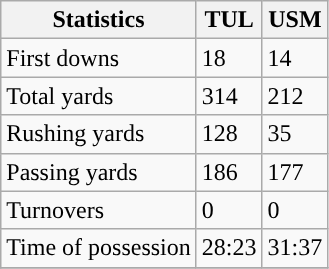<table class="wikitable" style="float: left;">
<tr>
<th>Statistics</th>
<th>TUL</th>
<th>USM</th>
</tr>
<tr>
<td>First downs</td>
<td>18</td>
<td>14</td>
</tr>
<tr>
<td>Total yards</td>
<td>314</td>
<td>212</td>
</tr>
<tr>
<td>Rushing yards</td>
<td>128</td>
<td>35</td>
</tr>
<tr>
<td>Passing yards</td>
<td>186</td>
<td>177</td>
</tr>
<tr>
<td>Turnovers</td>
<td>0</td>
<td>0</td>
</tr>
<tr>
<td>Time of possession</td>
<td>28:23</td>
<td>31:37</td>
</tr>
<tr>
</tr>
</table>
